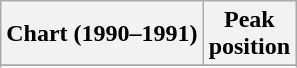<table class="wikitable sortable">
<tr>
<th align="left">Chart (1990–1991)</th>
<th align="center">Peak<br>position</th>
</tr>
<tr>
</tr>
<tr>
</tr>
</table>
